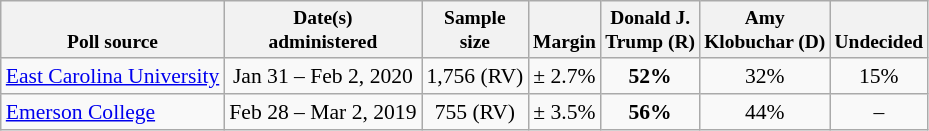<table class="wikitable" style="font-size:90%;text-align:center;">
<tr valign=bottom style="font-size:90%;">
<th>Poll source</th>
<th>Date(s)<br>administered</th>
<th>Sample<br>size</th>
<th>Margin<br></th>
<th>Donald J.<br>Trump (R)</th>
<th>Amy<br>Klobuchar (D)</th>
<th>Undecided</th>
</tr>
<tr>
<td style="text-align:left;"><a href='#'>East Carolina University</a></td>
<td>Jan 31 – Feb 2, 2020</td>
<td>1,756 (RV)</td>
<td>± 2.7%</td>
<td><strong>52%</strong></td>
<td>32%</td>
<td>15%</td>
</tr>
<tr>
<td style="text-align:left;"><a href='#'>Emerson College</a></td>
<td>Feb 28 – Mar 2, 2019</td>
<td>755 (RV)</td>
<td>± 3.5%</td>
<td><strong>56%</strong></td>
<td>44%</td>
<td>–</td>
</tr>
</table>
